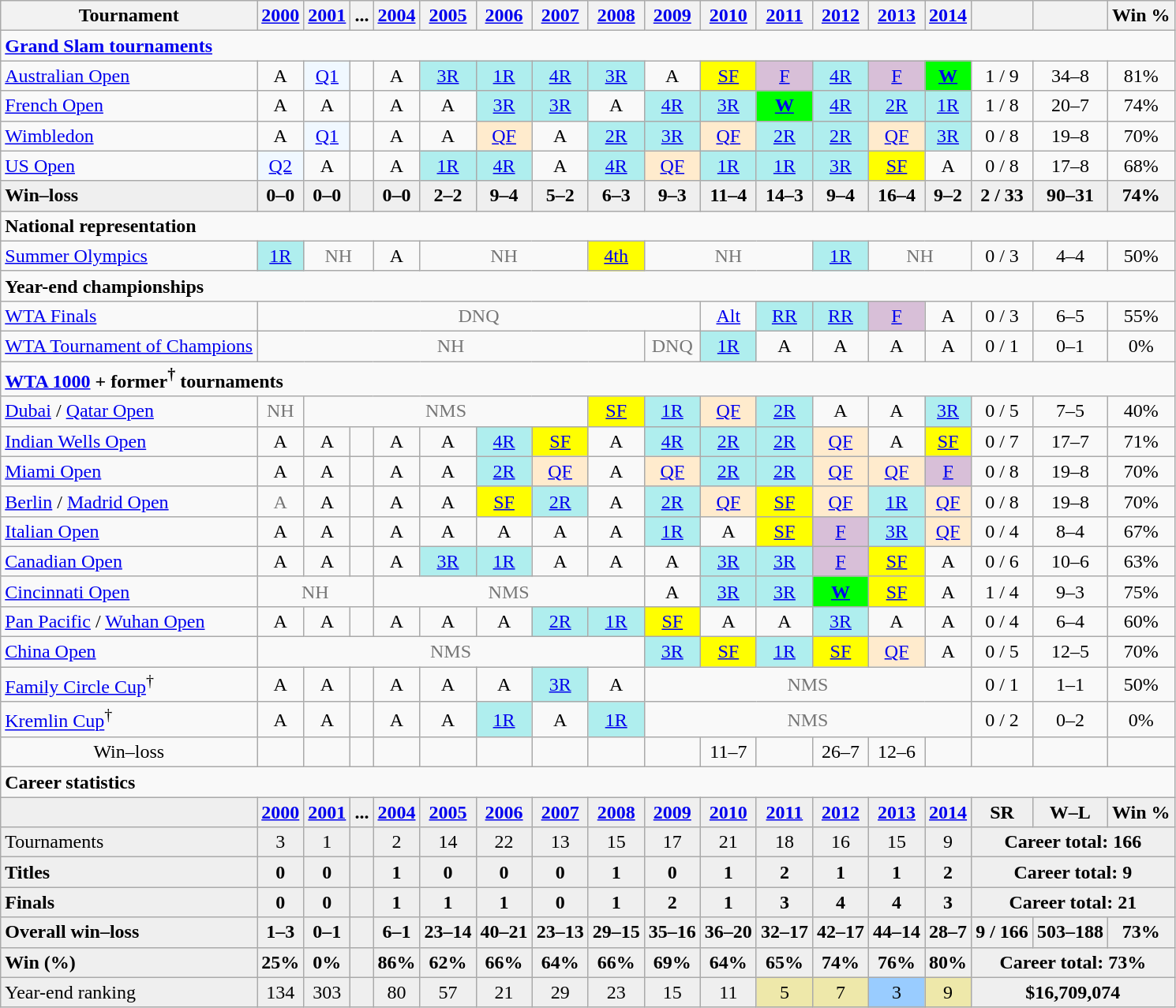<table class="wikitable nowrap" style="text-align:center">
<tr>
<th>Tournament</th>
<th><a href='#'>2000</a></th>
<th><a href='#'>2001</a></th>
<th>...</th>
<th><a href='#'>2004</a></th>
<th><a href='#'>2005</a></th>
<th><a href='#'>2006</a></th>
<th><a href='#'>2007</a></th>
<th><a href='#'>2008</a></th>
<th><a href='#'>2009</a></th>
<th><a href='#'>2010</a></th>
<th><a href='#'>2011</a></th>
<th><a href='#'>2012</a></th>
<th><a href='#'>2013</a></th>
<th><a href='#'>2014</a></th>
<th></th>
<th></th>
<th>Win %</th>
</tr>
<tr>
<td colspan="18" style="text-align:left;"><strong><a href='#'>Grand Slam tournaments</a></strong></td>
</tr>
<tr>
<td align="left"><a href='#'>Australian Open</a></td>
<td>A</td>
<td bgcolor=f0f8ff><a href='#'>Q1</a></td>
<td></td>
<td>A</td>
<td bgcolor="afeeee"><a href='#'>3R</a></td>
<td bgcolor="afeeee"><a href='#'>1R</a></td>
<td bgcolor="afeeee"><a href='#'>4R</a></td>
<td bgcolor="afeeee"><a href='#'>3R</a></td>
<td>A</td>
<td style="background:yellow;"><a href='#'>SF</a></td>
<td style="background:thistle;"><a href='#'>F</a></td>
<td bgcolor="afeeee"><a href='#'>4R</a></td>
<td style="background:thistle;"><a href='#'>F</a></td>
<td bgcolor="lime"><a href='#'><strong>W</strong></a></td>
<td>1 / 9</td>
<td>34–8</td>
<td>81%</td>
</tr>
<tr>
<td align="left"><a href='#'>French Open</a></td>
<td>A</td>
<td>A</td>
<td></td>
<td>A</td>
<td>A</td>
<td bgcolor="afeeee"><a href='#'>3R</a></td>
<td bgcolor="afeeee"><a href='#'>3R</a></td>
<td>A</td>
<td bgcolor="afeeee"><a href='#'>4R</a></td>
<td bgcolor="afeeee"><a href='#'>3R</a></td>
<td bgcolor="lime"><a href='#'><strong>W</strong></a></td>
<td bgcolor="afeeee"><a href='#'>4R</a></td>
<td bgcolor="afeeee"><a href='#'>2R</a></td>
<td bgcolor="afeeee"><a href='#'>1R</a></td>
<td>1 / 8</td>
<td>20–7</td>
<td>74%</td>
</tr>
<tr>
<td align="left"><a href='#'>Wimbledon</a></td>
<td>A</td>
<td bgcolor=f0f8ff><a href='#'>Q1</a></td>
<td></td>
<td>A</td>
<td>A</td>
<td bgcolor="ffebcd"><a href='#'>QF</a></td>
<td>A</td>
<td bgcolor="afeeee"><a href='#'>2R</a></td>
<td bgcolor="afeeee"><a href='#'>3R</a></td>
<td bgcolor="ffebcd"><a href='#'>QF</a></td>
<td bgcolor="afeeee"><a href='#'>2R</a></td>
<td bgcolor="afeeee"><a href='#'>2R</a></td>
<td bgcolor="ffebcd"><a href='#'>QF</a></td>
<td bgcolor="afeeee"><a href='#'>3R</a></td>
<td>0 / 8</td>
<td>19–8</td>
<td>70%</td>
</tr>
<tr>
<td align="left"><a href='#'>US Open</a></td>
<td bgcolor=f0f8ff><a href='#'>Q2</a></td>
<td>A</td>
<td></td>
<td>A</td>
<td bgcolor="afeeee"><a href='#'>1R</a></td>
<td bgcolor="afeeee"><a href='#'>4R</a></td>
<td>A</td>
<td bgcolor="afeeee"><a href='#'>4R</a></td>
<td bgcolor="ffebcd"><a href='#'>QF</a></td>
<td bgcolor="afeeee"><a href='#'>1R</a></td>
<td bgcolor="afeeee"><a href='#'>1R</a></td>
<td bgcolor="afeeee"><a href='#'>3R</a></td>
<td style="background:yellow;"><a href='#'>SF</a></td>
<td>A</td>
<td>0 / 8</td>
<td>17–8</td>
<td>68%</td>
</tr>
<tr style="background:#efefef; font-weight:bold;">
<td style="text-align:left">Win–loss</td>
<td>0–0</td>
<td>0–0</td>
<td></td>
<td>0–0</td>
<td>2–2</td>
<td>9–4</td>
<td>5–2</td>
<td>6–3</td>
<td>9–3</td>
<td>11–4</td>
<td>14–3</td>
<td>9–4</td>
<td>16–4</td>
<td>9–2</td>
<td>2 / 33</td>
<td>90–31</td>
<td>74%</td>
</tr>
<tr>
<td colspan="18" style="text-align:left;"><strong>National representation</strong></td>
</tr>
<tr>
<td align="left"><a href='#'>Summer Olympics</a></td>
<td bgcolor="afeeee"><a href='#'>1R</a></td>
<td colspan="2" style="color:#767676">NH</td>
<td>A</td>
<td colspan="3" style="color:#767676">NH</td>
<td style="background:yellow;"><a href='#'>4th</a></td>
<td colspan="3" style="color:#767676">NH</td>
<td bgcolor="afeeee"><a href='#'>1R</a></td>
<td colspan="2" style="color:#767676">NH</td>
<td>0 / 3</td>
<td>4–4</td>
<td>50%</td>
</tr>
<tr>
<td colspan="18" style="text-align:left;"><strong>Year-end championships</strong></td>
</tr>
<tr>
<td align="left"><a href='#'>WTA Finals</a></td>
<td colspan="9" style=color:#767676>DNQ</td>
<td><a href='#'>Alt</a></td>
<td bgcolor="afeeee"><a href='#'>RR</a></td>
<td bgcolor="afeeee"><a href='#'>RR</a></td>
<td style="background:thistle;"><a href='#'>F</a></td>
<td>A</td>
<td>0 / 3</td>
<td>6–5</td>
<td>55%</td>
</tr>
<tr>
<td align=left><a href='#'>WTA Tournament of Champions</a></td>
<td colspan="8" style=color:#767676>NH</td>
<td style=color:#767676>DNQ</td>
<td bgcolor=afeeee><a href='#'>1R</a></td>
<td>A</td>
<td>A</td>
<td>A</td>
<td>A</td>
<td>0 / 1</td>
<td>0–1</td>
<td>0%</td>
</tr>
<tr>
<td colspan="18" style="text-align:left;"><strong><a href='#'>WTA 1000</a> + former<sup>†</sup> tournaments</strong></td>
</tr>
<tr>
<td align="left"><a href='#'>Dubai</a> / <a href='#'>Qatar Open</a></td>
<td style="color:#767676">NH</td>
<td colspan="6" style="color:#767676">NMS</td>
<td style="background:yellow;"><a href='#'>SF</a></td>
<td bgcolor="afeeee"><a href='#'>1R</a></td>
<td bgcolor="ffebcd"><a href='#'>QF</a></td>
<td bgcolor="afeeee"><a href='#'>2R</a></td>
<td>A</td>
<td>A</td>
<td bgcolor="afeeee"><a href='#'>3R</a></td>
<td>0 / 5</td>
<td>7–5</td>
<td>40%</td>
</tr>
<tr>
<td align="left"><a href='#'>Indian Wells Open</a></td>
<td>A</td>
<td>A</td>
<td></td>
<td>A</td>
<td>A</td>
<td bgcolor="afeeee"><a href='#'>4R</a></td>
<td style="background:yellow;"><a href='#'>SF</a></td>
<td>A</td>
<td bgcolor="afeeee"><a href='#'>4R</a></td>
<td bgcolor="afeeee"><a href='#'>2R</a></td>
<td bgcolor="afeeee"><a href='#'>2R</a></td>
<td bgcolor="ffebcd"><a href='#'>QF</a></td>
<td>A</td>
<td style="background:yellow;"><a href='#'>SF</a></td>
<td>0 / 7</td>
<td>17–7</td>
<td>71%</td>
</tr>
<tr>
<td align="left"><a href='#'>Miami Open</a></td>
<td>A</td>
<td>A</td>
<td></td>
<td>A</td>
<td>A</td>
<td bgcolor="afeeee"><a href='#'>2R</a></td>
<td bgcolor="ffebcd"><a href='#'>QF</a></td>
<td>A</td>
<td bgcolor="ffebcd"><a href='#'>QF</a></td>
<td bgcolor="afeeee"><a href='#'>2R</a></td>
<td bgcolor="afeeee"><a href='#'>2R</a></td>
<td bgcolor="ffebcd"><a href='#'>QF</a></td>
<td bgcolor="ffebcd"><a href='#'>QF</a></td>
<td style="background:thistle;"><a href='#'>F</a></td>
<td>0 / 8</td>
<td>19–8</td>
<td>70%</td>
</tr>
<tr>
<td align="left"><a href='#'>Berlin</a> / <a href='#'>Madrid Open</a></td>
<td style="color:#767676">A</td>
<td>A</td>
<td></td>
<td>A</td>
<td>A</td>
<td style="background:yellow;"><a href='#'>SF</a></td>
<td bgcolor="afeeee"><a href='#'>2R</a></td>
<td>A</td>
<td bgcolor="afeeee"><a href='#'>2R</a></td>
<td bgcolor="ffebcd"><a href='#'>QF</a></td>
<td style="background:yellow;"><a href='#'>SF</a></td>
<td bgcolor="ffebcd"><a href='#'>QF</a></td>
<td bgcolor="afeeee"><a href='#'>1R</a></td>
<td bgcolor="ffebcd"><a href='#'>QF</a></td>
<td>0 / 8</td>
<td>19–8</td>
<td>70%</td>
</tr>
<tr>
<td align="left"><a href='#'>Italian Open</a></td>
<td>A</td>
<td>A</td>
<td></td>
<td>A</td>
<td>A</td>
<td>A</td>
<td>A</td>
<td>A</td>
<td bgcolor="afeeee"><a href='#'>1R</a></td>
<td>A</td>
<td style="background:yellow;"><a href='#'>SF</a></td>
<td style="background:thistle;"><a href='#'>F</a></td>
<td bgcolor="afeeee"><a href='#'>3R</a></td>
<td bgcolor="ffebcd"><a href='#'>QF</a></td>
<td>0 / 4</td>
<td>8–4</td>
<td>67%</td>
</tr>
<tr>
<td align="left"><a href='#'>Canadian Open</a></td>
<td>A</td>
<td>A</td>
<td></td>
<td>A</td>
<td bgcolor="afeeee"><a href='#'>3R</a></td>
<td bgcolor="afeeee"><a href='#'>1R</a></td>
<td>A</td>
<td>A</td>
<td>A</td>
<td bgcolor="afeeee"><a href='#'>3R</a></td>
<td bgcolor="afeeee"><a href='#'>3R</a></td>
<td style="background:thistle;"><a href='#'>F</a></td>
<td style="background:yellow;"><a href='#'>SF</a></td>
<td>A</td>
<td>0 / 6</td>
<td>10–6</td>
<td>63%</td>
</tr>
<tr>
<td align="left"><a href='#'>Cincinnati Open</a></td>
<td colspan="3" style="color:#767676">NH</td>
<td colspan="5" style="color:#767676">NMS</td>
<td>A</td>
<td bgcolor="afeeee"><a href='#'>3R</a></td>
<td bgcolor="afeeee"><a href='#'>3R</a></td>
<td bgcolor="lime"><strong><a href='#'>W</a></strong></td>
<td style="background:yellow;"><a href='#'>SF</a></td>
<td>A</td>
<td>1 / 4</td>
<td>9–3</td>
<td>75%</td>
</tr>
<tr>
<td align="left"><a href='#'>Pan Pacific</a> / <a href='#'>Wuhan Open</a></td>
<td>A</td>
<td>A</td>
<td></td>
<td>A</td>
<td>A</td>
<td>A</td>
<td bgcolor="afeeee"><a href='#'>2R</a></td>
<td bgcolor="afeeee"><a href='#'>1R</a></td>
<td style="background:yellow;"><a href='#'>SF</a></td>
<td>A</td>
<td>A</td>
<td bgcolor="afeeee"><a href='#'>3R</a></td>
<td>A</td>
<td>A</td>
<td>0 / 4</td>
<td>6–4</td>
<td>60%</td>
</tr>
<tr>
<td align="left"><a href='#'>China Open</a></td>
<td colspan="8" style="color:#767676">NMS</td>
<td bgcolor="afeeee"><a href='#'>3R</a></td>
<td style="background:yellow;"><a href='#'>SF</a></td>
<td bgcolor="afeeee"><a href='#'>1R</a></td>
<td style="background:yellow;"><a href='#'>SF</a></td>
<td bgcolor="ffebcd"><a href='#'>QF</a></td>
<td>A</td>
<td>0 / 5</td>
<td>12–5</td>
<td>70%</td>
</tr>
<tr>
<td align="left"><a href='#'>Family Circle Cup</a><sup>†</sup></td>
<td>A</td>
<td>A</td>
<td></td>
<td>A</td>
<td>A</td>
<td>A</td>
<td bgcolor="afeeee"><a href='#'>3R</a></td>
<td>A</td>
<td colspan="6" style="color:#767676">NMS</td>
<td>0 / 1</td>
<td>1–1</td>
<td>50%</td>
</tr>
<tr>
<td align="left"><a href='#'>Kremlin Cup</a><sup>†</sup></td>
<td>A</td>
<td>A</td>
<td></td>
<td>A</td>
<td>A</td>
<td bgcolor="afeeee"><a href='#'>1R</a></td>
<td>A</td>
<td bgcolor="afeeee"><a href='#'>1R</a></td>
<td colspan="6" style="color:#767676">NMS</td>
<td>0 / 2</td>
<td>0–2</td>
<td>0%</td>
</tr>
<tr>
<td>Win–loss</td>
<td></td>
<td></td>
<td></td>
<td></td>
<td></td>
<td></td>
<td></td>
<td></td>
<td></td>
<td>11–7<br></td>
<td></td>
<td>26–7<br></td>
<td>12–6<br></td>
<td></td>
<td></td>
<td></td>
<td></td>
</tr>
<tr>
<td colspan="18" style="text-align:left;"><strong>Career statistics</strong></td>
</tr>
<tr style="background:#efefef; font-weight:bold;">
<td></td>
<td><a href='#'>2000</a></td>
<td><a href='#'>2001</a></td>
<td>...</td>
<td><a href='#'>2004</a></td>
<td><a href='#'>2005</a></td>
<td><a href='#'>2006</a></td>
<td><a href='#'>2007</a></td>
<td><a href='#'>2008</a></td>
<td><a href='#'>2009</a></td>
<td><a href='#'>2010</a></td>
<td><a href='#'>2011</a></td>
<td><a href='#'>2012</a></td>
<td><a href='#'>2013</a></td>
<td><a href='#'>2014</a></td>
<td>SR</td>
<td>W–L</td>
<td>Win %</td>
</tr>
<tr style="background:#efefef;">
<td align="left">Tournaments</td>
<td>3</td>
<td>1</td>
<td></td>
<td>2</td>
<td>14</td>
<td>22</td>
<td>13</td>
<td>15</td>
<td>17</td>
<td>21</td>
<td>18</td>
<td>16</td>
<td>15</td>
<td>9</td>
<td colspan="3"><strong>Career total: 166</strong></td>
</tr>
<tr style="background:#efefef; font-weight:bold;">
<td style="text-align:left">Titles</td>
<td>0</td>
<td>0</td>
<td></td>
<td>1</td>
<td>0</td>
<td>0</td>
<td>0</td>
<td>1</td>
<td>0</td>
<td>1</td>
<td>2</td>
<td>1</td>
<td>1</td>
<td>2</td>
<td colspan="3"><strong>Career total:</strong> 9</td>
</tr>
<tr style="background:#efefef; font-weight:bold;">
<td style="text-align:left">Finals</td>
<td>0</td>
<td>0</td>
<td></td>
<td>1</td>
<td>1</td>
<td>1</td>
<td>0</td>
<td>1</td>
<td>2</td>
<td>1</td>
<td>3</td>
<td>4</td>
<td>4</td>
<td>3</td>
<td colspan="3"><strong>Career total:</strong> 21</td>
</tr>
<tr style="background:#efefef; font-weight:bold;">
<td style="text-align:left">Overall win–loss</td>
<td>1–3</td>
<td>0–1</td>
<td></td>
<td>6–1</td>
<td>23–14</td>
<td>40–21</td>
<td>23–13</td>
<td>29–15</td>
<td>35–16</td>
<td>36–20</td>
<td>32–17</td>
<td>42–17</td>
<td>44–14</td>
<td>28–7</td>
<td>9 / 166</td>
<td>503–188</td>
<td>73%</td>
</tr>
<tr style="background:#efefef; font-weight:bold;">
<td style="text-align:left">Win (%)</td>
<td>25%</td>
<td>0%</td>
<td></td>
<td>86%</td>
<td>62%</td>
<td>66%</td>
<td>64%</td>
<td>66%</td>
<td>69%</td>
<td>64%</td>
<td>65%</td>
<td>74%</td>
<td>76%</td>
<td>80%</td>
<td colspan="3">Career total: 73%</td>
</tr>
<tr bgcolor=efefef>
<td align="left">Year-end ranking</td>
<td>134</td>
<td>303</td>
<td></td>
<td>80</td>
<td>57</td>
<td>21</td>
<td>29</td>
<td>23</td>
<td>15</td>
<td>11</td>
<td bgcolor="eee8AA">5</td>
<td bgcolor="eee8AA">7</td>
<td style="background:#9cf;">3</td>
<td bgcolor="eee8AA">9</td>
<td colspan="3"><strong>$16,709,074</strong></td>
</tr>
</table>
